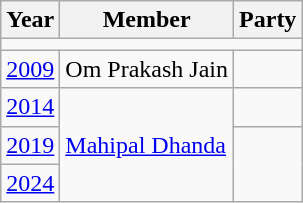<table class="wikitable">
<tr>
<th>Year</th>
<th>Member</th>
<th colspan=2>Party</th>
</tr>
<tr>
<td colspan="4"></td>
</tr>
<tr>
<td><a href='#'>2009</a></td>
<td>Om Prakash Jain</td>
<td></td>
</tr>
<tr>
<td><a href='#'>2014</a></td>
<td rowspan=3><a href='#'>Mahipal Dhanda</a></td>
<td></td>
</tr>
<tr>
<td><a href='#'>2019</a></td>
</tr>
<tr>
<td><a href='#'>2024</a></td>
</tr>
</table>
